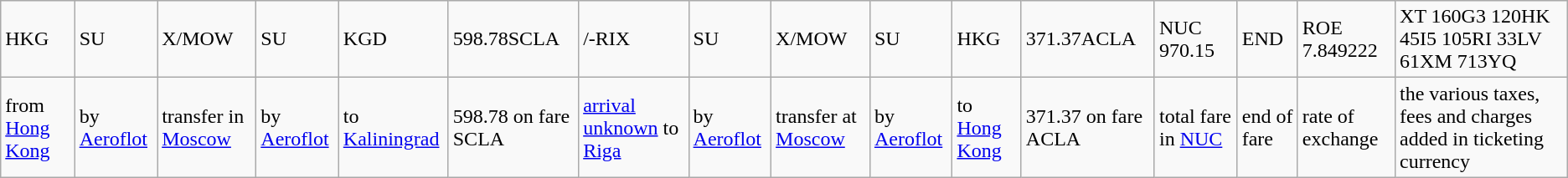<table class=wikitable>
<tr>
<td>HKG</td>
<td>SU</td>
<td>X/MOW</td>
<td>SU</td>
<td>KGD</td>
<td>598.78SCLA</td>
<td>/-RIX</td>
<td>SU</td>
<td>X/MOW</td>
<td>SU</td>
<td>HKG</td>
<td>371.37ACLA</td>
<td>NUC 970.15</td>
<td>END</td>
<td>ROE 7.849222</td>
<td>XT 160G3 120HK 45I5 105RI 33LV 61XM 713YQ</td>
</tr>
<tr>
<td>from <a href='#'>Hong Kong</a></td>
<td>by <a href='#'>Aeroflot</a></td>
<td>transfer in <a href='#'>Moscow</a></td>
<td>by <a href='#'>Aeroflot</a></td>
<td>to <a href='#'>Kaliningrad</a></td>
<td>598.78 on fare SCLA</td>
<td><a href='#'>arrival unknown</a> to <a href='#'>Riga</a></td>
<td>by <a href='#'>Aeroflot</a></td>
<td>transfer at <a href='#'>Moscow</a></td>
<td>by <a href='#'>Aeroflot</a></td>
<td>to <a href='#'>Hong Kong</a></td>
<td>371.37 on fare ACLA</td>
<td>total fare in <a href='#'>NUC</a></td>
<td>end of fare</td>
<td>rate of exchange</td>
<td>the various taxes, fees and charges added in ticketing currency</td>
</tr>
</table>
